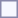<table style="border:1px solid #8888aa; background-color:#f7f8ff; padding:5px; font-size:95%; margin: 0px 12px 12px 0px;">
</table>
